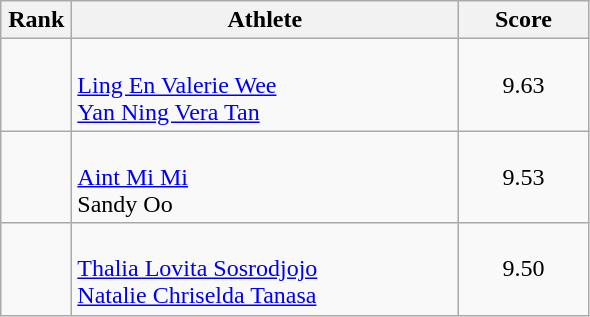<table class=wikitable style="text-align:center">
<tr>
<th width=40>Rank</th>
<th width=250>Athlete</th>
<th width=80>Score</th>
</tr>
<tr>
<td></td>
<td align=left><br><a href='#'>Ling En Valerie Wee</a><br><a href='#'>Yan Ning Vera Tan</a></td>
<td>9.63</td>
</tr>
<tr>
<td></td>
<td align=left><br><a href='#'>Aint Mi Mi</a><br>Sandy Oo</td>
<td>9.53</td>
</tr>
<tr>
<td></td>
<td align=left><br><a href='#'>Thalia Lovita Sosrodjojo</a><br><a href='#'>Natalie Chriselda Tanasa</a></td>
<td>9.50</td>
</tr>
</table>
